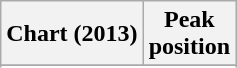<table class="wikitable sortable">
<tr>
<th>Chart (2013)</th>
<th>Peak<br>position</th>
</tr>
<tr>
</tr>
<tr>
</tr>
<tr>
</tr>
<tr>
</tr>
</table>
